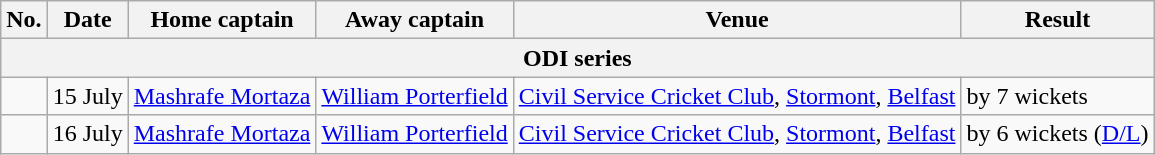<table class="wikitable">
<tr>
<th>No.</th>
<th>Date</th>
<th>Home captain</th>
<th>Away captain</th>
<th>Venue</th>
<th>Result</th>
</tr>
<tr>
<th colspan="9">ODI series</th>
</tr>
<tr>
<td></td>
<td>15 July</td>
<td><a href='#'>Mashrafe Mortaza</a></td>
<td><a href='#'>William Porterfield</a></td>
<td><a href='#'>Civil Service Cricket Club</a>, <a href='#'>Stormont</a>, <a href='#'>Belfast</a></td>
<td> by 7 wickets</td>
</tr>
<tr>
<td></td>
<td>16 July</td>
<td><a href='#'>Mashrafe Mortaza</a></td>
<td><a href='#'>William Porterfield</a></td>
<td><a href='#'>Civil Service Cricket Club</a>, <a href='#'>Stormont</a>, <a href='#'>Belfast</a></td>
<td> by 6 wickets (<a href='#'>D/L</a>)</td>
</tr>
</table>
